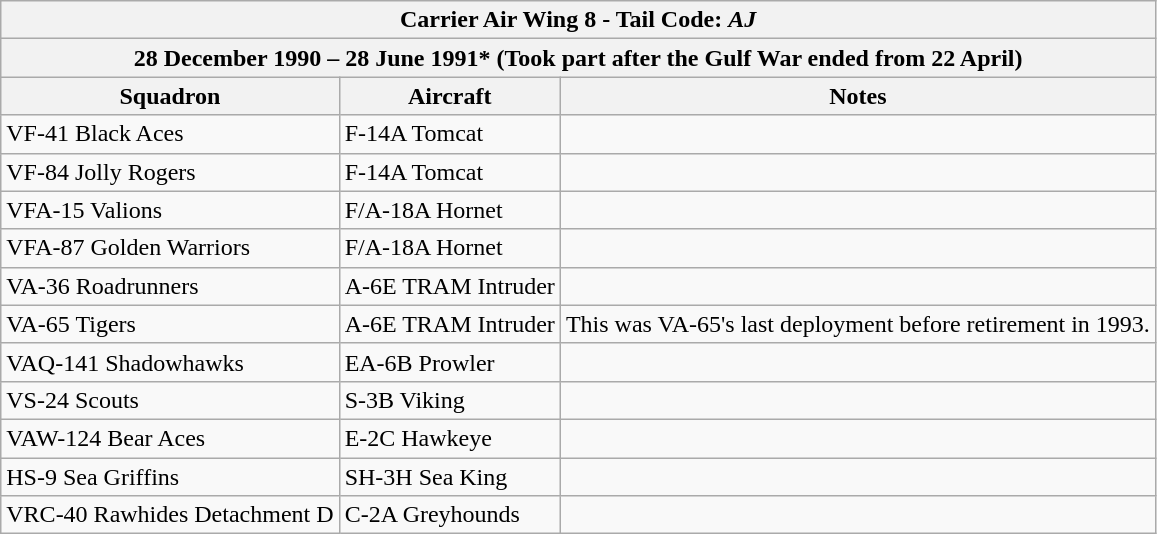<table class="wikitable">
<tr>
<th colspan="3">Carrier Air Wing 8 - Tail Code: <em>AJ</em></th>
</tr>
<tr>
<th colspan="3">28 December 1990 – 28 June 1991* (Took part after the Gulf War ended from 22 April)</th>
</tr>
<tr>
<th>Squadron</th>
<th>Aircraft</th>
<th>Notes</th>
</tr>
<tr>
<td>VF-41 Black Aces</td>
<td>F-14A Tomcat</td>
<td></td>
</tr>
<tr>
<td>VF-84 Jolly Rogers</td>
<td>F-14A Tomcat</td>
<td></td>
</tr>
<tr>
<td>VFA-15 Valions</td>
<td>F/A-18A Hornet</td>
<td></td>
</tr>
<tr>
<td>VFA-87 Golden Warriors</td>
<td>F/A-18A Hornet</td>
<td></td>
</tr>
<tr>
<td>VA-36 Roadrunners</td>
<td>A-6E TRAM Intruder</td>
<td></td>
</tr>
<tr>
<td>VA-65 Tigers</td>
<td>A-6E TRAM Intruder</td>
<td>This was VA-65's last deployment before retirement in 1993.</td>
</tr>
<tr>
<td>VAQ-141 Shadowhawks</td>
<td>EA-6B Prowler</td>
<td></td>
</tr>
<tr>
<td>VS-24 Scouts</td>
<td>S-3B Viking</td>
<td></td>
</tr>
<tr>
<td>VAW-124 Bear Aces</td>
<td>E-2C Hawkeye</td>
<td></td>
</tr>
<tr>
<td>HS-9 Sea Griffins</td>
<td>SH-3H Sea King</td>
<td></td>
</tr>
<tr>
<td>VRC-40 Rawhides Detachment D</td>
<td>C-2A Greyhounds</td>
<td></td>
</tr>
</table>
